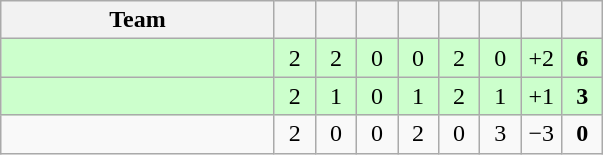<table class="wikitable" style="text-align:center;">
<tr>
<th width="175">Team</th>
<th width="20"></th>
<th width="20"></th>
<th width="20"></th>
<th width="20"></th>
<th width="20"></th>
<th width="20"></th>
<th width="20"></th>
<th width="20"></th>
</tr>
<tr bgcolor=ccffcc>
<td align=left></td>
<td>2</td>
<td>2</td>
<td>0</td>
<td>0</td>
<td>2</td>
<td>0</td>
<td>+2</td>
<td><strong>6</strong></td>
</tr>
<tr bgcolor=ccffcc>
<td align=left></td>
<td>2</td>
<td>1</td>
<td>0</td>
<td>1</td>
<td>2</td>
<td>1</td>
<td>+1</td>
<td><strong>3</strong></td>
</tr>
<tr>
<td align=left></td>
<td>2</td>
<td>0</td>
<td>0</td>
<td>2</td>
<td>0</td>
<td>3</td>
<td>−3</td>
<td><strong>0</strong></td>
</tr>
</table>
